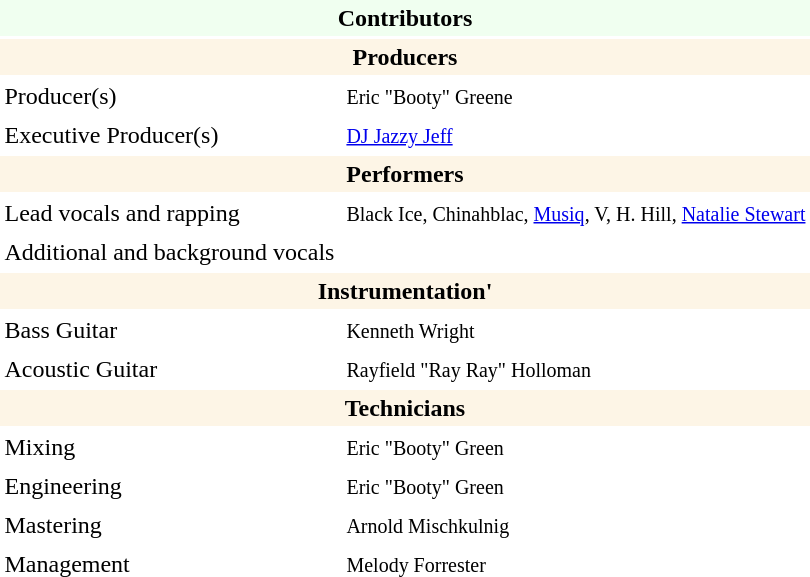<table cellpadding="3" align="all" border:3px solid;">
<tr>
<td align="center" bgcolor="honeydew" colspan="2"><strong>Contributors</strong></td>
</tr>
<tr>
<th align="center" bgcolor="oldlace" colspan="2"><strong>Producers</strong></th>
</tr>
<tr>
<td>Producer(s)</td>
<td><small>Eric "Booty" Greene</small></td>
</tr>
<tr>
<td>Executive Producer(s)</td>
<td><small><a href='#'>DJ Jazzy Jeff</a></small></td>
</tr>
<tr>
<th align="center" bgcolor="oldlace" colspan="2"><strong>Performers</strong></th>
</tr>
<tr>
<td>Lead vocals and rapping</td>
<td><small>Black Ice, Chinahblac, <a href='#'>Musiq</a>, V, H. Hill, <a href='#'>Natalie Stewart</a></small></td>
</tr>
<tr>
<td>Additional and background vocals</td>
<td><small></small></td>
</tr>
<tr>
<th align="center" bgcolor="oldlace" colspan="2"><strong>Instrumentation</strong>'</th>
</tr>
<tr>
<td>Bass Guitar</td>
<td><small>Kenneth Wright</small></td>
</tr>
<tr>
<td>Acoustic Guitar</td>
<td><small>Rayfield "Ray Ray" Holloman</small></td>
</tr>
<tr>
<th align="center" bgcolor="oldlace" colspan="2"><strong>Technicians</strong></th>
</tr>
<tr>
<td>Mixing</td>
<td><small>Eric "Booty" Green</small></td>
</tr>
<tr>
<td>Engineering</td>
<td><small>Eric "Booty" Green</small></td>
</tr>
<tr>
<td>Mastering</td>
<td><small>Arnold Mischkulnig</small></td>
</tr>
<tr>
<td>Management</td>
<td><small>Melody Forrester</small></td>
</tr>
<tr>
</tr>
</table>
